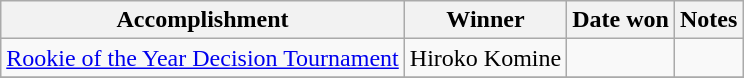<table class="wikitable">
<tr>
<th>Accomplishment</th>
<th>Winner</th>
<th>Date won</th>
<th>Notes</th>
</tr>
<tr>
<td><a href='#'>Rookie of the Year Decision Tournament</a></td>
<td>Hiroko Komine</td>
<td></td>
<td></td>
</tr>
<tr>
</tr>
</table>
